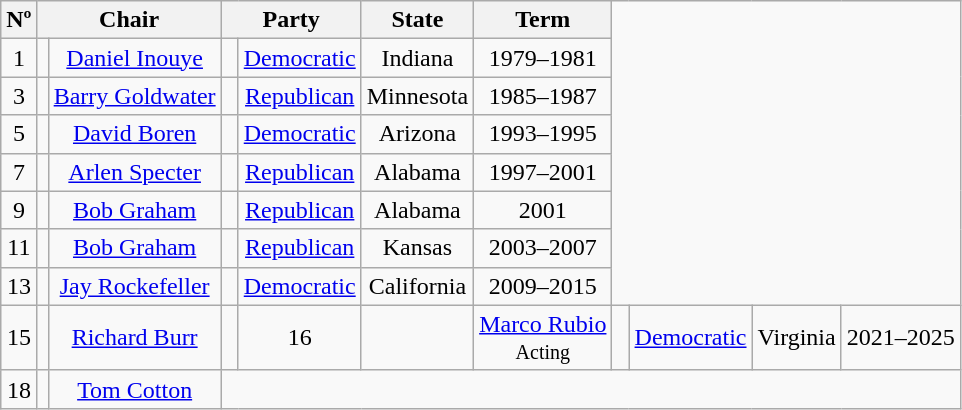<table class="wikitable" style="text-align:center;">
<tr>
<th>Nº</th>
<th colspan="2">Chair</th>
<th colspan="2">Party</th>
<th>State</th>
<th>Term</th>
</tr>
<tr>
<td>1</td>
<td></td>
<td><a href='#'>Daniel Inouye</a></td>
<td style="background-color:> </td>
<td><a href='#'>Democratic</a></td>
<td>Hawaii</td>
<td>1976–1979</td>
</tr>
<tr>
<td>2</td>
<td></td>
<td><a href='#'>Birch Bayh</a></td>
<td style="background-color:> </td>
<td><a href='#'>Democratic</a></td>
<td>Indiana</td>
<td>1979–1981</td>
</tr>
<tr>
<td>3</td>
<td></td>
<td><a href='#'>Barry Goldwater</a></td>
<td style="background-color:> </td>
<td><a href='#'>Republican</a></td>
<td>Arizona</td>
<td>1981–1985</td>
</tr>
<tr>
<td>4</td>
<td></td>
<td><a href='#'>David Durenberger</a></td>
<td style="background-color:> </td>
<td><a href='#'>Republican</a></td>
<td>Minnesota</td>
<td>1985–1987</td>
</tr>
<tr>
<td>5</td>
<td></td>
<td><a href='#'>David Boren</a></td>
<td style="background-color:> </td>
<td><a href='#'>Democratic</a></td>
<td>Oklahoma</td>
<td>1987–1993</td>
</tr>
<tr>
<td>6</td>
<td></td>
<td><a href='#'>Dennis DeConcini</a></td>
<td style="background-color:> </td>
<td><a href='#'>Democratic</a></td>
<td>Arizona</td>
<td>1993–1995</td>
</tr>
<tr>
<td>7</td>
<td></td>
<td><a href='#'>Arlen Specter</a></td>
<td style="background-color:> </td>
<td><a href='#'>Republican</a></td>
<td>Pennsylvania</td>
<td>1995–1997</td>
</tr>
<tr>
<td>8</td>
<td></td>
<td><a href='#'>Richard Shelby</a></td>
<td style="background-color:> </td>
<td><a href='#'>Republican</a></td>
<td>Alabama</td>
<td>1997–2001</td>
</tr>
<tr>
<td>9</td>
<td></td>
<td><a href='#'>Bob Graham</a></td>
<td style="background-color:> </td>
<td><a href='#'>Democratic</a></td>
<td>Florida</td>
<td>2001</td>
</tr>
<tr>
<td>10</td>
<td></td>
<td><a href='#'>Richard Shelby</a></td>
<td style="background-color:> </td>
<td><a href='#'>Republican</a></td>
<td>Alabama</td>
<td>2001</td>
</tr>
<tr>
<td>11</td>
<td></td>
<td><a href='#'>Bob Graham</a></td>
<td style="background-color:> </td>
<td><a href='#'>Democratic</a></td>
<td>Florida</td>
<td>2001–2003</td>
</tr>
<tr>
<td>12</td>
<td></td>
<td><a href='#'>Pat Roberts</a></td>
<td style="background-color:> </td>
<td><a href='#'>Republican</a></td>
<td>Kansas</td>
<td>2003–2007</td>
</tr>
<tr>
<td>13</td>
<td></td>
<td><a href='#'>Jay Rockefeller</a></td>
<td style="background-color:> </td>
<td><a href='#'>Democratic</a></td>
<td>West Virginia</td>
<td>2007–2009</td>
</tr>
<tr>
<td>14</td>
<td></td>
<td><a href='#'>Dianne Feinstein</a></td>
<td style="background-color:> </td>
<td><a href='#'>Democratic</a></td>
<td>California</td>
<td>2009–2015</td>
</tr>
<tr>
<td>15</td>
<td></td>
<td><a href='#'>Richard Burr</a></td>
<td style="background-color:> </td>
<td><a href='#'>Republican</a></td>
<td>North Carolina</td>
<td>2015–2020</td>
</tr>
<tr bgcolor="#e6e6aa">
<td>16</td>
<td></td>
<td><a href='#'>Marco Rubio</a><br><small>Acting</small></td>
<td style="background-color:> </td>
<td><a href='#'>Republican</a></td>
<td>Florida</td>
<td>2020–2021</td>
</tr>
<tr <!->
<td>17</td>
<td></td>
<td><a href='#'>Mark Warner</a></td>
<td style="background-color:> </td>
<td><a href='#'>Democratic</a></td>
<td>Virginia</td>
<td>2021–2025</td>
</tr>
<tr>
<td>18</td>
<td></td>
<td><a href='#'>Tom Cotton</a></td>
<td style="background-color:> </td>
<td><a href='#'>Republican</a></td>
<td>Arkansas</td>
<td>2025–present</td>
</tr>
</table>
